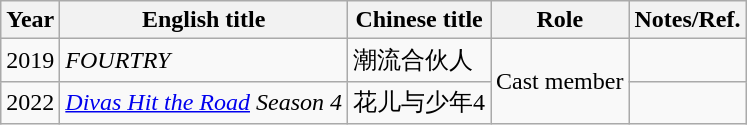<table class="wikitable sortable">
<tr>
<th>Year</th>
<th>English title</th>
<th>Chinese title</th>
<th>Role</th>
<th class="unsortable">Notes/Ref.</th>
</tr>
<tr>
<td>2019</td>
<td><em>FOURTRY</em></td>
<td>潮流合伙人</td>
<td rowspan="2">Cast member</td>
<td></td>
</tr>
<tr>
<td>2022</td>
<td><em><a href='#'>Divas Hit the Road</a> Season 4</em></td>
<td>花儿与少年4</td>
<td></td>
</tr>
</table>
